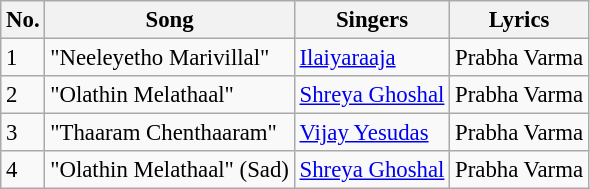<table class="wikitable" style="font-size:95%;">
<tr>
<th>No.</th>
<th>Song</th>
<th>Singers</th>
<th>Lyrics</th>
</tr>
<tr>
<td>1</td>
<td>"Neeleyetho Marivillal"</td>
<td><a href='#'>Ilaiyaraaja</a></td>
<td>Prabha Varma</td>
</tr>
<tr>
<td>2</td>
<td>"Olathin Melathaal"</td>
<td><a href='#'>Shreya Ghoshal</a></td>
<td>Prabha Varma</td>
</tr>
<tr>
<td>3</td>
<td>"Thaaram Chenthaaram"</td>
<td><a href='#'>Vijay Yesudas</a></td>
<td>Prabha Varma</td>
</tr>
<tr>
<td>4</td>
<td>"Olathin Melathaal" (Sad)</td>
<td><a href='#'>Shreya Ghoshal</a></td>
<td>Prabha Varma</td>
</tr>
</table>
